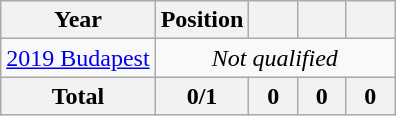<table class="wikitable" style="text-align: center;">
<tr>
<th>Year</th>
<th>Position</th>
<th width=25px></th>
<th width=25px></th>
<th width=25px></th>
</tr>
<tr>
<td style="text-align: left;"> <a href='#'>2019 Budapest</a></td>
<td colspan=4><em>Not qualified</em></td>
</tr>
<tr>
<th>Total</th>
<th>0/1</th>
<th>0</th>
<th>0</th>
<th>0</th>
</tr>
</table>
